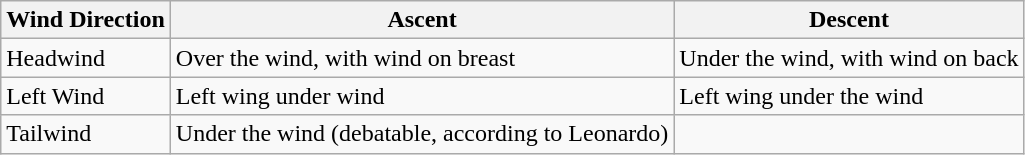<table class="wikitable">
<tr>
<th>Wind Direction</th>
<th>Ascent</th>
<th>Descent</th>
</tr>
<tr>
<td>Headwind</td>
<td>Over the wind, with wind on breast</td>
<td>Under the wind, with wind on back</td>
</tr>
<tr>
<td>Left Wind</td>
<td>Left wing under wind</td>
<td>Left wing under the wind</td>
</tr>
<tr>
<td>Tailwind</td>
<td>Under the wind (debatable, according to Leonardo)</td>
<td></td>
</tr>
</table>
